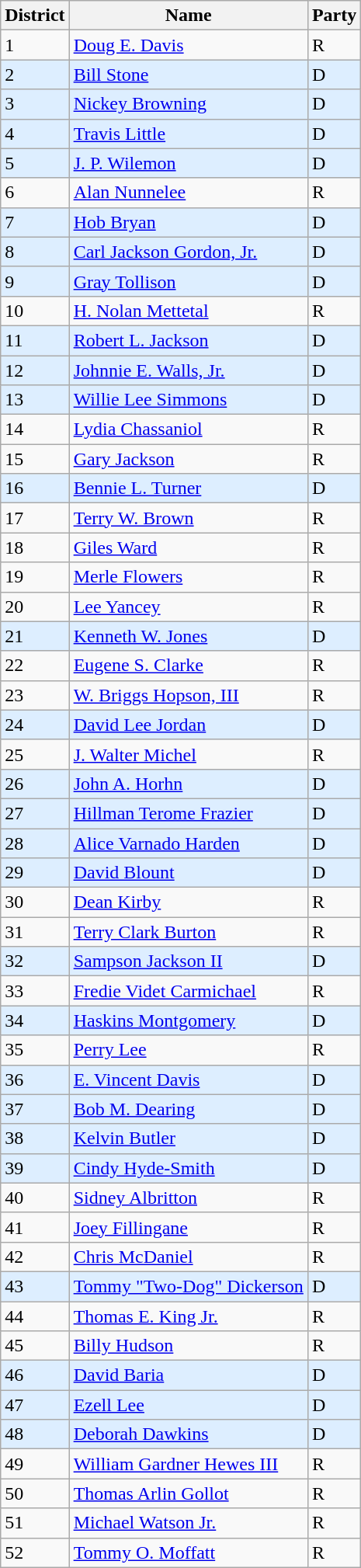<table class="wikitable">
<tr>
<th>District</th>
<th>Name</th>
<th>Party</th>
</tr>
<tr>
<td>1</td>
<td><a href='#'>Doug E. Davis</a></td>
<td>R</td>
</tr>
<tr bgcolor=#DDEEFF>
<td>2</td>
<td><a href='#'>Bill Stone</a></td>
<td>D</td>
</tr>
<tr bgcolor=#DDEEFF>
<td>3</td>
<td><a href='#'>Nickey Browning</a></td>
<td>D</td>
</tr>
<tr bgcolor=#DDEEFF>
<td>4</td>
<td><a href='#'>Travis Little</a></td>
<td>D</td>
</tr>
<tr bgcolor=#DDEEFF>
<td>5</td>
<td><a href='#'>J. P. Wilemon</a></td>
<td>D</td>
</tr>
<tr>
<td>6</td>
<td><a href='#'>Alan Nunnelee</a></td>
<td>R</td>
</tr>
<tr bgcolor=#DDEEFF>
<td>7</td>
<td><a href='#'>Hob Bryan</a></td>
<td>D</td>
</tr>
<tr bgcolor=#DDEEFF>
<td>8</td>
<td><a href='#'>Carl Jackson Gordon, Jr.</a></td>
<td>D</td>
</tr>
<tr bgcolor=#DDEEFF>
<td>9</td>
<td><a href='#'>Gray Tollison</a></td>
<td>D</td>
</tr>
<tr>
<td>10</td>
<td><a href='#'>H. Nolan Mettetal</a></td>
<td>R</td>
</tr>
<tr bgcolor=#DDEEFF>
<td>11</td>
<td><a href='#'>Robert L. Jackson</a></td>
<td>D</td>
</tr>
<tr bgcolor=#DDEEFF>
<td>12</td>
<td><a href='#'>Johnnie E. Walls, Jr.</a></td>
<td>D</td>
</tr>
<tr bgcolor=#DDEEFF>
<td>13</td>
<td><a href='#'>Willie Lee Simmons</a></td>
<td>D</td>
</tr>
<tr>
<td>14</td>
<td><a href='#'>Lydia Chassaniol</a></td>
<td>R</td>
</tr>
<tr>
<td>15</td>
<td><a href='#'>Gary Jackson</a></td>
<td>R</td>
</tr>
<tr bgcolor=#DDEEFF>
<td>16</td>
<td><a href='#'>Bennie L. Turner</a></td>
<td>D</td>
</tr>
<tr>
<td>17</td>
<td><a href='#'>Terry W. Brown</a></td>
<td>R</td>
</tr>
<tr>
<td>18</td>
<td><a href='#'>Giles Ward</a></td>
<td>R</td>
</tr>
<tr>
<td>19</td>
<td><a href='#'>Merle Flowers</a></td>
<td>R</td>
</tr>
<tr>
<td>20</td>
<td><a href='#'>Lee Yancey</a></td>
<td>R</td>
</tr>
<tr bgcolor=#DDEEFF>
<td>21</td>
<td><a href='#'>Kenneth W. Jones</a></td>
<td>D</td>
</tr>
<tr>
<td>22</td>
<td><a href='#'>Eugene S. Clarke</a></td>
<td>R</td>
</tr>
<tr>
<td>23</td>
<td><a href='#'>W. Briggs Hopson, III</a></td>
<td>R</td>
</tr>
<tr bgcolor=#DDEEFF>
<td>24</td>
<td><a href='#'>David Lee Jordan</a></td>
<td>D</td>
</tr>
<tr>
<td>25</td>
<td><a href='#'>J. Walter Michel</a></td>
<td>R</td>
</tr>
<tr bgcolor=#DDEEFF>
<td>26</td>
<td><a href='#'>John A. Horhn</a></td>
<td>D</td>
</tr>
<tr bgcolor=#DDEEFF>
<td>27</td>
<td><a href='#'>Hillman Terome Frazier</a></td>
<td>D</td>
</tr>
<tr bgcolor=#DDEEFF>
<td>28</td>
<td><a href='#'>Alice Varnado Harden</a></td>
<td>D</td>
</tr>
<tr bgcolor=#DDEEFF>
<td>29</td>
<td><a href='#'>David Blount</a></td>
<td>D</td>
</tr>
<tr>
<td>30</td>
<td><a href='#'>Dean Kirby</a></td>
<td>R</td>
</tr>
<tr>
<td>31</td>
<td><a href='#'>Terry Clark Burton</a></td>
<td>R</td>
</tr>
<tr bgcolor=#DDEEFF>
<td>32</td>
<td><a href='#'>Sampson Jackson II</a></td>
<td>D</td>
</tr>
<tr>
<td>33</td>
<td><a href='#'>Fredie Videt Carmichael</a></td>
<td>R</td>
</tr>
<tr bgcolor=#DDEEFF>
<td>34</td>
<td><a href='#'>Haskins Montgomery</a></td>
<td>D</td>
</tr>
<tr>
<td>35</td>
<td><a href='#'>Perry Lee</a></td>
<td>R</td>
</tr>
<tr bgcolor=#DDEEFF>
<td>36</td>
<td><a href='#'>E. Vincent Davis</a></td>
<td>D</td>
</tr>
<tr bgcolor=#DDEEFF>
<td>37</td>
<td><a href='#'>Bob M. Dearing</a></td>
<td>D</td>
</tr>
<tr bgcolor=#DDEEFF>
<td>38</td>
<td><a href='#'>Kelvin Butler</a></td>
<td>D</td>
</tr>
<tr bgcolor=#DDEEFF>
<td>39</td>
<td><a href='#'>Cindy Hyde-Smith</a></td>
<td>D</td>
</tr>
<tr>
<td>40</td>
<td><a href='#'>Sidney Albritton</a></td>
<td>R</td>
</tr>
<tr>
<td>41</td>
<td><a href='#'>Joey Fillingane</a></td>
<td>R</td>
</tr>
<tr>
<td>42</td>
<td><a href='#'>Chris McDaniel</a></td>
<td>R</td>
</tr>
<tr bgcolor=#DDEEFF>
<td>43</td>
<td><a href='#'>Tommy "Two-Dog" Dickerson</a></td>
<td>D</td>
</tr>
<tr>
<td>44</td>
<td><a href='#'>Thomas E. King Jr.</a></td>
<td>R</td>
</tr>
<tr>
<td>45</td>
<td><a href='#'>Billy Hudson</a></td>
<td>R</td>
</tr>
<tr bgcolor=#DDEEFF>
<td>46</td>
<td><a href='#'>David Baria</a></td>
<td>D</td>
</tr>
<tr bgcolor=#DDEEFF>
<td>47</td>
<td><a href='#'>Ezell Lee</a></td>
<td>D</td>
</tr>
<tr bgcolor=#DDEEFF>
<td>48</td>
<td><a href='#'>Deborah Dawkins</a></td>
<td>D</td>
</tr>
<tr>
<td>49</td>
<td><a href='#'>William Gardner Hewes III</a></td>
<td>R</td>
</tr>
<tr>
<td>50</td>
<td><a href='#'>Thomas Arlin Gollot</a></td>
<td>R</td>
</tr>
<tr>
<td>51</td>
<td><a href='#'>Michael Watson Jr.</a></td>
<td>R</td>
</tr>
<tr>
<td>52</td>
<td><a href='#'>Tommy O. Moffatt</a></td>
<td>R</td>
</tr>
</table>
